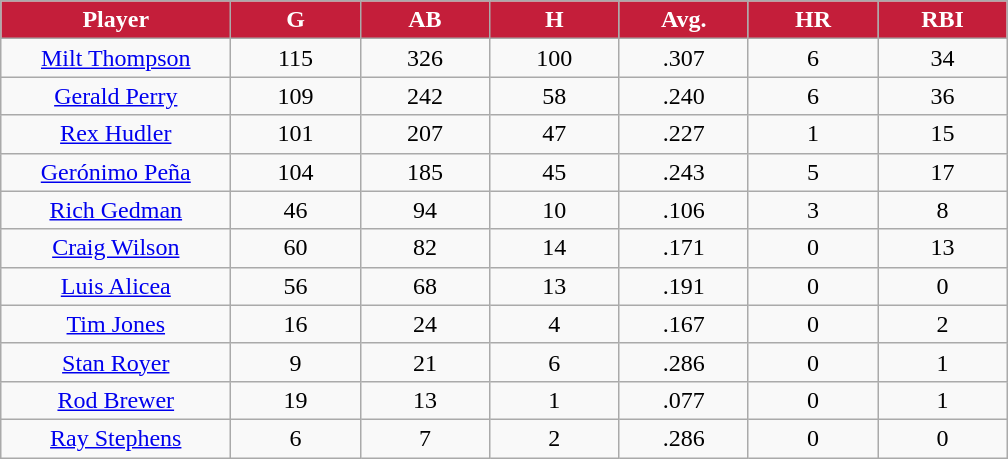<table class="wikitable sortable">
<tr>
<th style="background:#c41e3a;color:white;" width="16%">Player</th>
<th style="background:#c41e3a;color:white;" width="9%">G</th>
<th style="background:#c41e3a;color:white;" width="9%">AB</th>
<th style="background:#c41e3a;color:white;" width="9%">H</th>
<th style="background:#c41e3a;color:white;" width="9%">Avg.</th>
<th style="background:#c41e3a;color:white;" width="9%">HR</th>
<th style="background:#c41e3a;color:white;" width="9%">RBI</th>
</tr>
<tr align="center">
<td><a href='#'>Milt Thompson</a></td>
<td>115</td>
<td>326</td>
<td>100</td>
<td>.307</td>
<td>6</td>
<td>34</td>
</tr>
<tr align=center>
<td><a href='#'>Gerald Perry</a></td>
<td>109</td>
<td>242</td>
<td>58</td>
<td>.240</td>
<td>6</td>
<td>36</td>
</tr>
<tr align=center>
<td><a href='#'>Rex Hudler</a></td>
<td>101</td>
<td>207</td>
<td>47</td>
<td>.227</td>
<td>1</td>
<td>15</td>
</tr>
<tr align=center>
<td><a href='#'>Gerónimo Peña</a></td>
<td>104</td>
<td>185</td>
<td>45</td>
<td>.243</td>
<td>5</td>
<td>17</td>
</tr>
<tr align=center>
<td><a href='#'>Rich Gedman</a></td>
<td>46</td>
<td>94</td>
<td>10</td>
<td>.106</td>
<td>3</td>
<td>8</td>
</tr>
<tr align=center>
<td><a href='#'>Craig Wilson</a></td>
<td>60</td>
<td>82</td>
<td>14</td>
<td>.171</td>
<td>0</td>
<td>13</td>
</tr>
<tr align="center">
<td><a href='#'>Luis Alicea</a></td>
<td>56</td>
<td>68</td>
<td>13</td>
<td>.191</td>
<td>0</td>
<td>0</td>
</tr>
<tr align=center>
<td><a href='#'>Tim Jones</a></td>
<td>16</td>
<td>24</td>
<td>4</td>
<td>.167</td>
<td>0</td>
<td>2</td>
</tr>
<tr align=center>
<td><a href='#'>Stan Royer</a></td>
<td>9</td>
<td>21</td>
<td>6</td>
<td>.286</td>
<td>0</td>
<td>1</td>
</tr>
<tr align=center>
<td><a href='#'>Rod Brewer</a></td>
<td>19</td>
<td>13</td>
<td>1</td>
<td>.077</td>
<td>0</td>
<td>1</td>
</tr>
<tr align=center>
<td><a href='#'>Ray Stephens</a></td>
<td>6</td>
<td>7</td>
<td>2</td>
<td>.286</td>
<td>0</td>
<td>0</td>
</tr>
</table>
